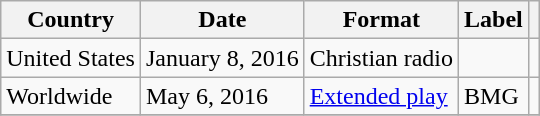<table class="wikitable">
<tr>
<th>Country</th>
<th>Date</th>
<th>Format</th>
<th>Label</th>
<th></th>
</tr>
<tr>
<td>United States</td>
<td>January 8, 2016</td>
<td>Christian radio</td>
<td></td>
<td></td>
</tr>
<tr>
<td>Worldwide</td>
<td>May 6, 2016</td>
<td><a href='#'>Extended play</a></td>
<td>BMG</td>
<td></td>
</tr>
<tr>
</tr>
</table>
